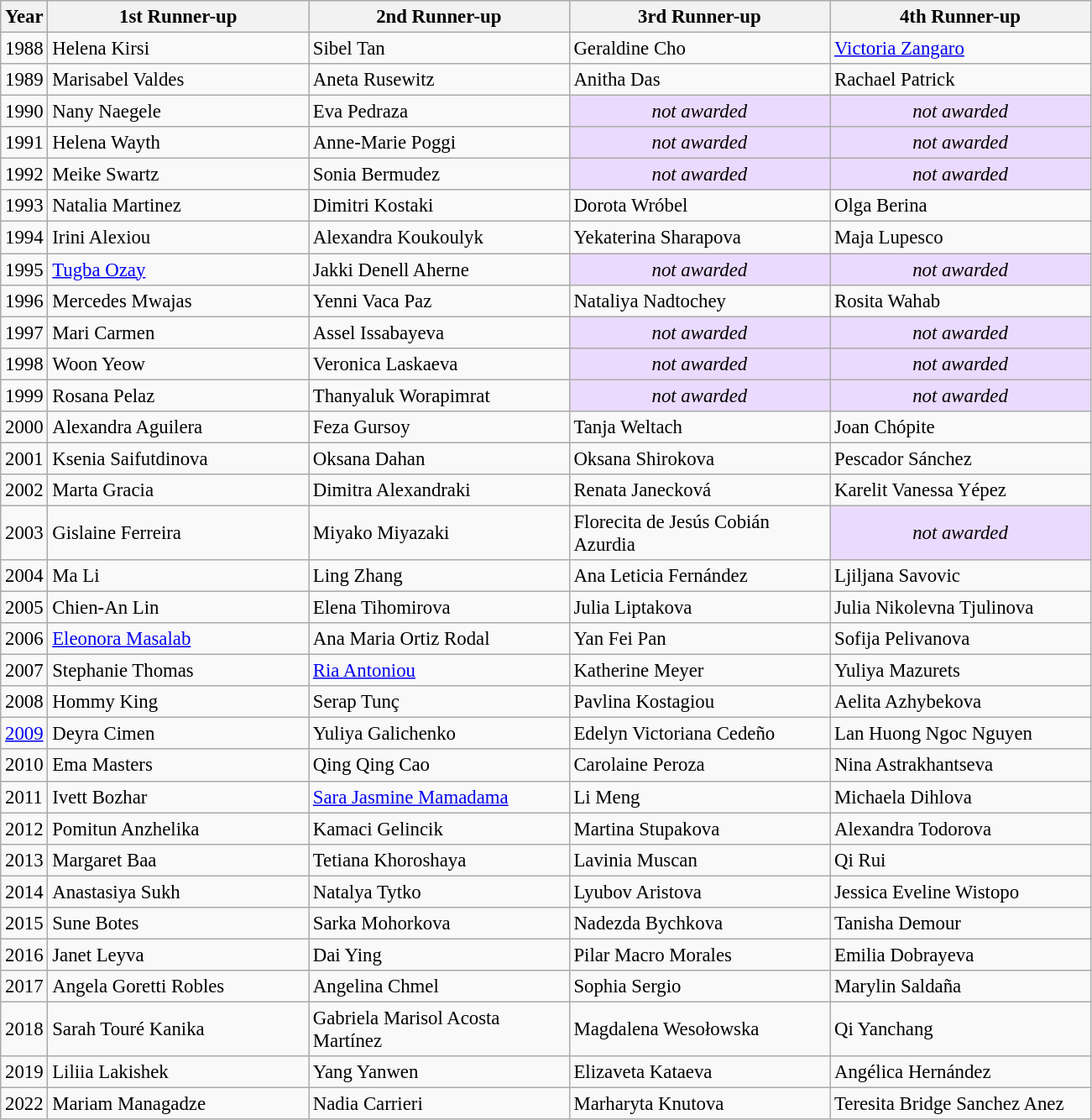<table class="wikitable sortable" style="font-size: 95%;">
<tr bgcolor="efefef" colspan=10>
<th width="10"><span>Year</span></th>
<th width="200"><span>1st Runner-up</span></th>
<th width="200"><span>2nd Runner-up</span></th>
<th width="200"><span>3rd Runner-up</span></th>
<th width="200"><span>4th Runner-up</span></th>
</tr>
<tr>
<td>1988</td>
<td>Helena Kirsi<br></td>
<td>Sibel Tan<br></td>
<td>Geraldine Cho<br></td>
<td><a href='#'>Victoria Zangaro</a><br></td>
</tr>
<tr>
<td>1989</td>
<td>Marisabel Valdes<br></td>
<td>Aneta Rusewitz<br></td>
<td>Anitha Das<br></td>
<td>Rachael Patrick<br></td>
</tr>
<tr>
<td>1990</td>
<td>Nany Naegele<br></td>
<td>Eva Pedraza<br></td>
<td style="background-color:#EADAFD;text-align:center;"><em>not awarded</em></td>
<td style="background-color:#EADAFD;text-align:center;"><em>not awarded</em></td>
</tr>
<tr>
<td>1991</td>
<td>Helena Wayth<br></td>
<td>Anne-Marie Poggi<br></td>
<td style="background-color:#EADAFD;text-align:center;"><em>not awarded</em></td>
<td style="background-color:#EADAFD;text-align:center;"><em>not awarded</em></td>
</tr>
<tr>
<td>1992</td>
<td>Meike Swartz<br></td>
<td>Sonia Bermudez<br></td>
<td style="background-color:#EADAFD;text-align:center;"><em>not awarded</em></td>
<td style="background-color:#EADAFD;text-align:center;"><em>not awarded</em></td>
</tr>
<tr>
<td>1993</td>
<td>Natalia Martinez<br></td>
<td>Dimitri Kostaki<br></td>
<td>Dorota Wróbel<br></td>
<td>Olga Berina<br></td>
</tr>
<tr>
<td>1994</td>
<td>Irini Alexiou<br></td>
<td>Alexandra Koukoulyk<br></td>
<td>Yekaterina Sharapova<br></td>
<td>Maja Lupesco<br></td>
</tr>
<tr>
<td>1995</td>
<td><a href='#'>Tugba Ozay</a><br></td>
<td>Jakki Denell Aherne<br></td>
<td style="background-color:#EADAFD;text-align:center;"><em>not awarded</em></td>
<td style="background-color:#EADAFD;text-align:center;"><em>not awarded</em></td>
</tr>
<tr>
<td>1996</td>
<td>Mercedes Mwajas<br></td>
<td>Yenni Vaca Paz<br></td>
<td>Nataliya Nadtochey<br></td>
<td>Rosita Wahab<br></td>
</tr>
<tr>
<td>1997</td>
<td>Mari Carmen<br></td>
<td>Assel Issabayeva<br></td>
<td style="background-color:#EADAFD;text-align:center;"><em>not awarded</em></td>
<td style="background-color:#EADAFD;text-align:center;"><em>not awarded</em></td>
</tr>
<tr>
<td>1998</td>
<td>Woon Yeow<br></td>
<td>Veronica Laskaeva<br></td>
<td style="background-color:#EADAFD; text-align:center;"><em>not awarded</em></td>
<td style="background-color:#EADAFD; text-align:center;"><em>not awarded</em></td>
</tr>
<tr>
<td>1999</td>
<td>Rosana Pelaz<br></td>
<td>Thanyaluk Worapimrat<br></td>
<td style="background-color:#EADAFD; text-align:center;"><em>not awarded</em></td>
<td style="background-color:#EADAFD; text-align:center;"><em>not awarded</em></td>
</tr>
<tr>
<td>2000</td>
<td>Alexandra Aguilera<br></td>
<td>Feza Gursoy<br></td>
<td>Tanja Weltach<br></td>
<td>Joan Chópite<br></td>
</tr>
<tr>
<td>2001</td>
<td>Ksenia Saifutdinova<br></td>
<td>Oksana Dahan<br></td>
<td>Oksana Shirokova<br></td>
<td>Pescador Sánchez<br></td>
</tr>
<tr>
<td>2002</td>
<td>Marta Gracia<br></td>
<td>Dimitra Alexandraki<br></td>
<td>Renata Janecková<br></td>
<td>Karelit Vanessa Yépez<br></td>
</tr>
<tr>
<td>2003</td>
<td>Gislaine Ferreira<br></td>
<td>Miyako Miyazaki<br></td>
<td>Florecita de Jesús Cobián Azurdia<br></td>
<td style="background-color:#EADAFD;text-align:center;"><em>not awarded</em></td>
</tr>
<tr>
<td>2004</td>
<td>Ma Li<br></td>
<td>Ling Zhang<br></td>
<td>Ana Leticia Fernández<br></td>
<td>Ljiljana Savovic<br></td>
</tr>
<tr>
<td>2005</td>
<td>Chien-An Lin<br></td>
<td>Elena Tihomirova<br></td>
<td>Julia Liptakova<br></td>
<td>Julia Nikolevna Tjulinova<br></td>
</tr>
<tr>
<td>2006</td>
<td><a href='#'>Eleonora Masalab</a><br></td>
<td>Ana Maria Ortiz Rodal<br></td>
<td>Yan Fei Pan<br></td>
<td>Sofija Pelivanova<br></td>
</tr>
<tr>
<td>2007</td>
<td>Stephanie Thomas<br></td>
<td><a href='#'>Ria Antoniou</a><br></td>
<td>Katherine Meyer<br></td>
<td>Yuliya Mazurets<br></td>
</tr>
<tr>
<td>2008</td>
<td>Hommy King<br></td>
<td>Serap Tunç<br></td>
<td>Pavlina Kostagiou<br></td>
<td>Aelita Azhybekova<br></td>
</tr>
<tr>
<td><a href='#'>2009</a></td>
<td>Deyra Cimen<br></td>
<td>Yuliya Galichenko<br></td>
<td>Edelyn Victoriana Cedeño<br></td>
<td>Lan Huong Ngoc Nguyen<br></td>
</tr>
<tr>
<td>2010</td>
<td>Ema Masters<br></td>
<td>Qing Qing Cao<br></td>
<td>Carolaine Peroza<br></td>
<td>Nina Astrakhantseva<br></td>
</tr>
<tr>
<td>2011</td>
<td>Ivett Bozhar<br></td>
<td><a href='#'>Sara Jasmine Mamadama</a><br></td>
<td>Li Meng<br></td>
<td>Michaela Dihlova<br></td>
</tr>
<tr>
<td>2012</td>
<td>Pomitun Anzhelika<br></td>
<td>Kamaci Gelincik<br></td>
<td>Martina Stupakova<br></td>
<td>Alexandra Todorova<br></td>
</tr>
<tr>
<td>2013</td>
<td>Margaret Baa<br></td>
<td>Tetiana Khoroshaya<br></td>
<td>Lavinia Muscan<br></td>
<td>Qi Rui<br></td>
</tr>
<tr>
<td>2014</td>
<td>Anastasiya Sukh<br></td>
<td>Natalya Tytko<br></td>
<td>Lyubov Aristova<br></td>
<td>Jessica Eveline Wistopo<br></td>
</tr>
<tr>
<td>2015</td>
<td>Sune Botes<br></td>
<td>Sarka Mohorkova<br></td>
<td>Nadezda Bychkova<br></td>
<td>Tanisha Demour<br></td>
</tr>
<tr>
<td>2016</td>
<td>Janet Leyva<br></td>
<td>Dai Ying<br></td>
<td>Pilar Macro Morales<br></td>
<td>Emilia Dobrayeva<br></td>
</tr>
<tr>
<td>2017</td>
<td>Angela Goretti Robles<br></td>
<td>Angelina Chmel<br></td>
<td>Sophia Sergio<br></td>
<td>Marylin Saldaña<br></td>
</tr>
<tr>
<td>2018</td>
<td>Sarah Touré Kanika<br></td>
<td>Gabriela Marisol Acosta Martínez<br></td>
<td>Magdalena Wesołowska<br></td>
<td>Qi Yanchang<br></td>
</tr>
<tr>
<td>2019</td>
<td>Liliia Lakishek<br></td>
<td>Yang Yanwen<br></td>
<td>Elizaveta Kataeva<br></td>
<td>Angélica Hernández<br></td>
</tr>
<tr>
<td>2022</td>
<td>Mariam Managadze<br></td>
<td>Nadia Carrieri<br></td>
<td>Marharyta Knutova<br></td>
<td>Teresita Bridge Sanchez Anez<br></td>
</tr>
</table>
